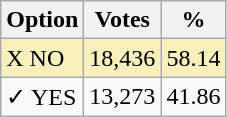<table class="wikitable">
<tr>
<th>Option</th>
<th>Votes</th>
<th>%</th>
</tr>
<tr>
<td style=background:#f8f1bd>X NO</td>
<td style=background:#f8f1bd>18,436</td>
<td style=background:#f8f1bd>58.14</td>
</tr>
<tr>
<td>✓ YES</td>
<td>13,273</td>
<td>41.86</td>
</tr>
</table>
